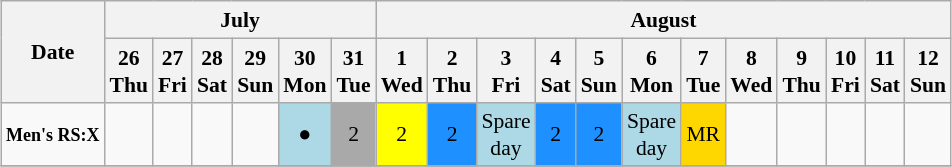<table class="wikitable" style="margin:0.5em auto; font-size:90%; line-height:1.25em;">
<tr>
<th rowspan=2>Date</th>
<th colspan=6>July</th>
<th colspan=12>August</th>
</tr>
<tr>
<th>26<br>Thu</th>
<th>27<br>Fri</th>
<th>28<br>Sat</th>
<th>29<br>Sun</th>
<th>30<br>Mon</th>
<th>31<br>Tue</th>
<th>1<br>Wed</th>
<th>2<br>Thu</th>
<th>3<br>Fri</th>
<th>4<br>Sat</th>
<th>5<br>Sun</th>
<th>6<br>Mon</th>
<th>7<br>Tue</th>
<th>8<br>Wed</th>
<th>9<br>Thu</th>
<th>10<br>Fri</th>
<th>11<br>Sat</th>
<th>12<br>Sun</th>
</tr>
<tr align="center">
<td align="right"><small><strong>Men's RS:X</strong></small></td>
<td></td>
<td></td>
<td></td>
<td></td>
<td bgcolor=LightBlue><span> ● </span></td>
<td bgcolor=DarkGrey><span> 2 </span></td>
<td bgcolor=Yellow><span> 2 </span></td>
<td bgcolor=DodgerBlue><span> 2 </span></td>
<td bgcolor=LightBlue><span> Spare<br>day </span></td>
<td bgcolor=DodgerBlue><span> 2 </span></td>
<td bgcolor=DodgerBlue><span> 2 </span></td>
<td bgcolor=LightBlue><span> Spare<br>day </span></td>
<td bgcolor=Gold><span> MR </span></td>
<td></td>
<td></td>
<td></td>
<td></td>
<td></td>
</tr>
<tr>
</tr>
</table>
